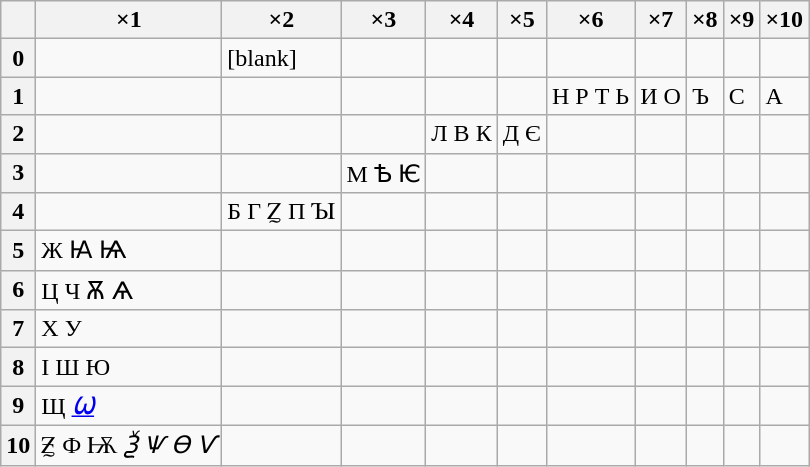<table class="wikitable floatright">
<tr>
<th></th>
<th>×1</th>
<th>×2</th>
<th>×3</th>
<th>×4</th>
<th>×5</th>
<th>×6</th>
<th>×7</th>
<th>×8</th>
<th>×9</th>
<th>×10</th>
</tr>
<tr>
<th>0</th>
<td></td>
<td>[blank]</td>
<td></td>
<td></td>
<td></td>
<td></td>
<td></td>
<td></td>
<td></td>
<td></td>
</tr>
<tr>
<th>1</th>
<td></td>
<td></td>
<td></td>
<td></td>
<td></td>
<td>Н Р Т Ь</td>
<td>И О</td>
<td>Ъ</td>
<td>С</td>
<td>А</td>
</tr>
<tr>
<th>2</th>
<td></td>
<td></td>
<td></td>
<td>Л В К</td>
<td>Д Є</td>
<td></td>
<td></td>
<td></td>
<td></td>
<td></td>
</tr>
<tr>
<th>3</th>
<td></td>
<td></td>
<td>М Ѣ Ѥ</td>
<td></td>
<td></td>
<td></td>
<td></td>
<td></td>
<td></td>
<td></td>
</tr>
<tr>
<th>4</th>
<td></td>
<td>Б Г Ꙁ П Ꙑ</td>
<td></td>
<td></td>
<td></td>
<td></td>
<td></td>
<td></td>
<td></td>
<td></td>
</tr>
<tr>
<th>5</th>
<td>Ж Ꙗ Ѩ</td>
<td></td>
<td></td>
<td></td>
<td></td>
<td></td>
<td></td>
<td></td>
<td></td>
<td></td>
</tr>
<tr>
<th>6</th>
<td>Ц Ч Ѫ Ѧ</td>
<td></td>
<td></td>
<td></td>
<td></td>
<td></td>
<td></td>
<td></td>
<td></td>
<td></td>
</tr>
<tr>
<th>7</th>
<td>Х У</td>
<td></td>
<td></td>
<td></td>
<td></td>
<td></td>
<td></td>
<td></td>
<td></td>
<td></td>
</tr>
<tr>
<th>8</th>
<td>І Ш Ю</td>
<td></td>
<td></td>
<td></td>
<td></td>
<td></td>
<td></td>
<td></td>
<td></td>
<td></td>
</tr>
<tr>
<th>9</th>
<td>Щ <em><a href='#'>Ѡ</a></em></td>
<td></td>
<td></td>
<td></td>
<td></td>
<td></td>
<td></td>
<td></td>
<td></td>
<td></td>
</tr>
<tr>
<th>10</th>
<td>Ꙃ Ф Ѭ <em>Ѯ</em> <em>Ѱ</em> <em>Ѳ</em> <em>Ѵ</em></td>
<td></td>
<td></td>
<td></td>
<td></td>
<td></td>
<td></td>
<td></td>
<td></td>
<td></td>
</tr>
</table>
